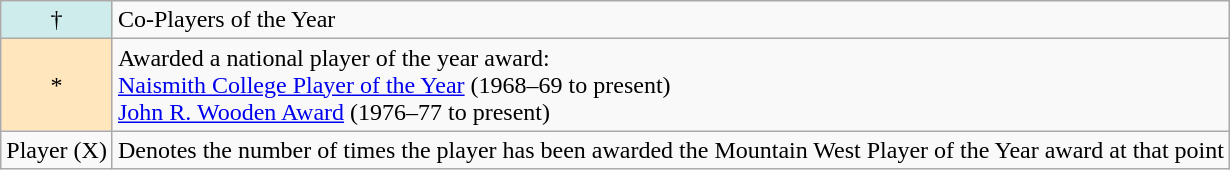<table class="wikitable">
<tr>
<td style="background-color:#CFECEC;" align="center">†</td>
<td>Co-Players of the Year</td>
</tr>
<tr>
<td style="background-color:#FFE6BD;" align="center">*</td>
<td>Awarded a national player of the year award:<br><a href='#'>Naismith College Player of the Year</a> (1968–69 to present)<br> <a href='#'>John R. Wooden Award</a> (1976–77 to present)</td>
</tr>
<tr>
<td>Player (X)</td>
<td>Denotes the number of times the player has been awarded the Mountain West Player of the Year award at that point</td>
</tr>
</table>
